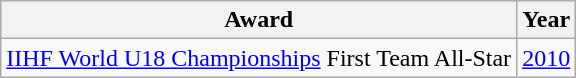<table class="wikitable">
<tr>
<th>Award</th>
<th>Year</th>
</tr>
<tr>
<td><a href='#'>IIHF World U18 Championships</a> First Team All-Star</td>
<td><a href='#'>2010</a></td>
</tr>
</table>
